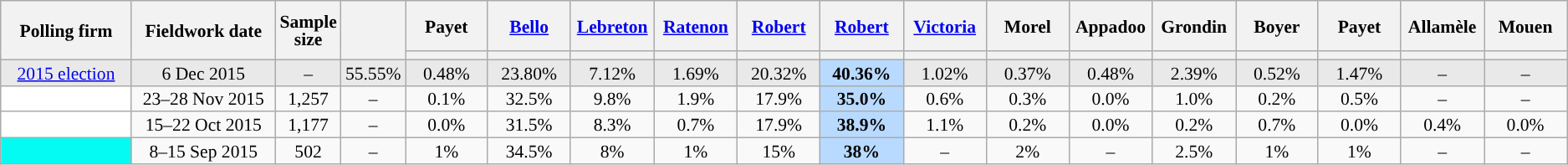<table class="wikitable sortable" style="text-align:center;font-size:90%;line-height:14px;">
<tr style="height:40px;">
<th style="width:100px;" rowspan="2">Polling firm</th>
<th style="width:110px;" rowspan="2">Fieldwork date</th>
<th style="width:35px;" rowspan="2">Sample<br>size</th>
<th style="width:30px;" rowspan="2"></th>
<th class="unsortable" style="width:60px;">Payet<br></th>
<th class="unsortable" style="width:60px;"><a href='#'>Bello</a><br></th>
<th class="unsortable" style="width:60px;"><a href='#'>Lebreton</a><br></th>
<th class="unsortable" style="width:60px;"><a href='#'>Ratenon</a><br></th>
<th class="unsortable" style="width:60px;"><a href='#'>Robert</a><br></th>
<th class="unsortable" style="width:60px;"><a href='#'>Robert</a><br></th>
<th class="unsortable" style="width:60px;"><a href='#'>Victoria</a><br></th>
<th class="unsortable" style="width:60px;">Morel<br></th>
<th class="unsortable" style="width:60px;">Appadoo<br></th>
<th class="unsortable" style="width:60px;">Grondin<br></th>
<th class="unsortable" style="width:60px;">Boyer<br></th>
<th class="unsortable" style="width:60px;">Payet<br></th>
<th class="unsortable" style="width:60px;">Allamèle<br></th>
<th class="unsortable" style="width:60px;">Mouen<br></th>
</tr>
<tr>
<th style="background:"></th>
<th style="background:"></th>
<th style="background:"></th>
<th style="background:"></th>
<th style="background:"></th>
<th style="background:"></th>
<th style="background:"></th>
<th style="background:"></th>
<th style="background:"></th>
<th style="background:"></th>
<th style="background:"></th>
<th style="background:"></th>
<th style="background:"></th>
<th style="background:"></th>
</tr>
<tr style="background:#E9E9E9;">
<td><a href='#'>2015 election</a></td>
<td data-sort-value="2015-12-06">6 Dec 2015</td>
<td>–</td>
<td>55.55%</td>
<td>0.48%</td>
<td>23.80%</td>
<td>7.12%</td>
<td>1.69%</td>
<td>20.32%</td>
<td style="background:#B9DAFF;"><strong>40.36%</strong></td>
<td>1.02%</td>
<td>0.37%</td>
<td>0.48%</td>
<td>2.39%</td>
<td>0.52%</td>
<td>1.47%</td>
<td>–</td>
<td>–</td>
</tr>
<tr>
<td style="background:#FFFFFF;"></td>
<td data-sort-value="2015-11-28">23–28 Nov 2015</td>
<td>1,257</td>
<td>–</td>
<td>0.1%</td>
<td>32.5%</td>
<td>9.8%</td>
<td>1.9%</td>
<td>17.9%</td>
<td style="background:#B9DAFF;"><strong>35.0%</strong></td>
<td>0.6%</td>
<td>0.3%</td>
<td>0.0%</td>
<td>1.0%</td>
<td>0.2%</td>
<td>0.5%</td>
<td>–</td>
<td>–</td>
</tr>
<tr>
<td style="background:#FFFFFF;"></td>
<td data-sort-value="2015-10-22">15–22 Oct 2015</td>
<td>1,177</td>
<td>–</td>
<td>0.0%</td>
<td>31.5%</td>
<td>8.3%</td>
<td>0.7%</td>
<td>17.9%</td>
<td style="background:#B9DAFF;"><strong>38.9%</strong></td>
<td>1.1%</td>
<td>0.2%</td>
<td>0.0%</td>
<td>0.2%</td>
<td>0.7%</td>
<td>0.0%</td>
<td>0.4%</td>
<td>0.0%</td>
</tr>
<tr>
<td style="background:#04FBF4;"></td>
<td data-sort-value="2015-09-15">8–15 Sep 2015</td>
<td>502</td>
<td>–</td>
<td>1%</td>
<td>34.5%</td>
<td>8%</td>
<td>1%</td>
<td>15%</td>
<td style="background:#B9DAFF;"><strong>38%</strong></td>
<td>–</td>
<td>2%</td>
<td>–</td>
<td>2.5%</td>
<td>1%</td>
<td>1%</td>
<td>–</td>
<td>–</td>
</tr>
</table>
